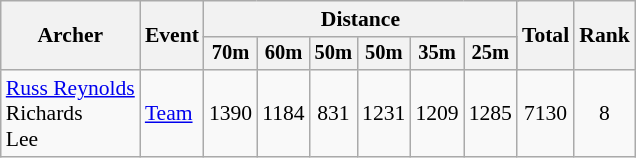<table class="wikitable" style="font-size:90%">
<tr>
<th rowspan=2>Archer</th>
<th rowspan=2>Event</th>
<th colspan=7>Distance</th>
<th rowspan=2>Total</th>
<th rowspan=2>Rank</th>
</tr>
<tr style="font-size:95%">
<th>70m</th>
<th>60m</th>
<th>50m</th>
<th>50m</th>
<th>35m</th>
<th>25m</th>
</tr>
<tr align=center>
<td align=left><a href='#'>Russ Reynolds</a><br>Richards<br>Lee</td>
<td align=left rowspan=3><a href='#'>Team</a></td>
<td>1390</td>
<td>1184</td>
<td>831</td>
<td>1231</td>
<td>1209</td>
<td>1285</td>
<td colspan=2>7130</td>
<td>8</td>
</tr>
</table>
